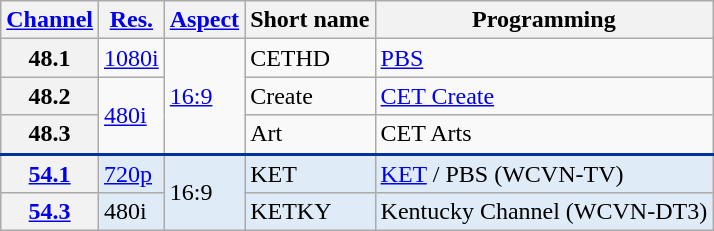<table class="wikitable">
<tr>
<th><a href='#'>Channel</a></th>
<th><a href='#'>Res.</a></th>
<th><a href='#'>Aspect</a></th>
<th>Short name</th>
<th>Programming</th>
</tr>
<tr>
<th scope = "row">48.1</th>
<td><a href='#'>1080i</a></td>
<td rowspan=3><a href='#'>16:9</a></td>
<td>CETHD</td>
<td><a href='#'>PBS</a></td>
</tr>
<tr>
<th scope = "row">48.2</th>
<td rowspan=2><a href='#'>480i</a></td>
<td>Create</td>
<td><a href='#'>CET Create</a></td>
</tr>
<tr>
<th scope = "row">48.3</th>
<td>Art</td>
<td>CET Arts</td>
</tr>
<tr style="background-color:#DFEBF6; border-top: 2px solid #003399;">
<th scope = "row"><a href='#'>54.1</a></th>
<td><a href='#'>720p</a></td>
<td rowspan=2>16:9</td>
<td>KET</td>
<td><a href='#'>KET</a> / PBS (WCVN-TV)</td>
</tr>
<tr style="background-color:#DFEBF6;">
<th scope = "row"><a href='#'>54.3</a></th>
<td>480i</td>
<td>KETKY</td>
<td>Kentucky Channel (WCVN-DT3)</td>
</tr>
</table>
